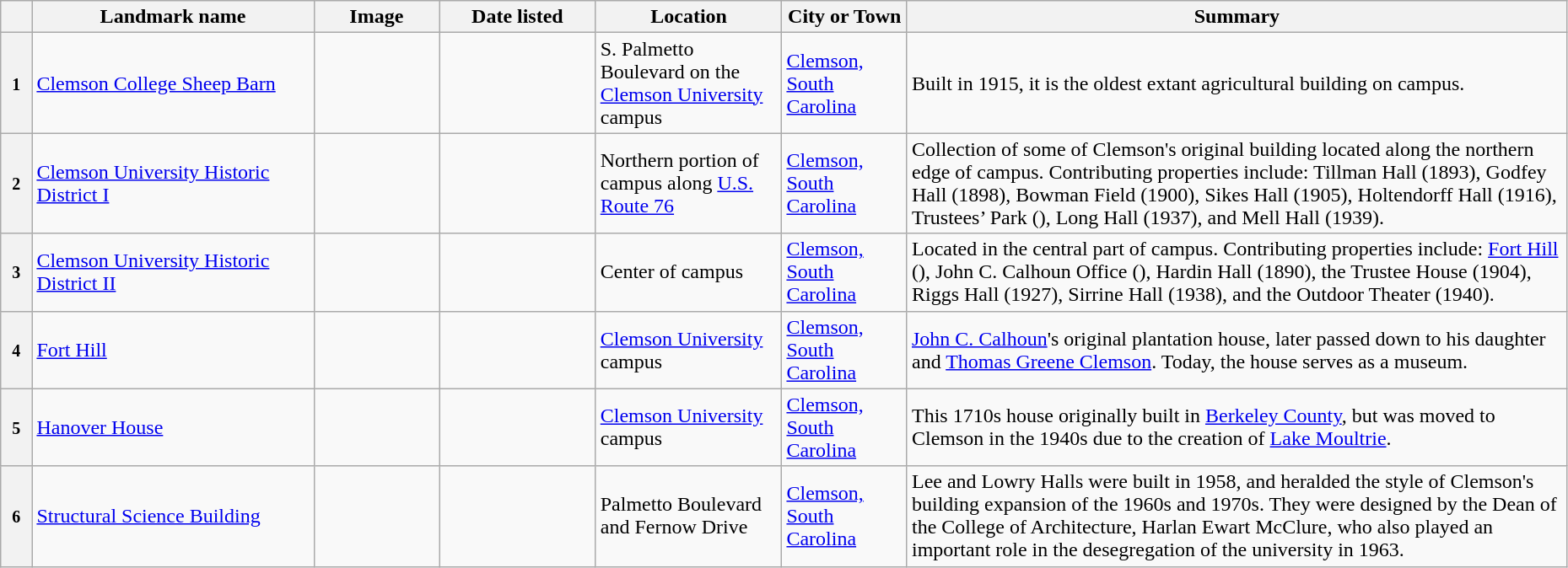<table class="wikitable sortable" style="width:98%">
<tr>
<th width = 2% ></th>
<th width = 18% ><strong>Landmark name</strong></th>
<th width = 8% class="unsortable" ><strong>Image</strong></th>
<th width = 10% ><strong>Date listed</strong></th>
<th><strong>Location</strong></th>
<th width = 8% ><strong>City or Town</strong></th>
<th class="unsortable" ><strong>Summary</strong></th>
</tr>
<tr>
<th><small>1</small></th>
<td><a href='#'>Clemson College Sheep Barn</a></td>
<td></td>
<td></td>
<td>S. Palmetto Boulevard on the <a href='#'>Clemson University</a> campus<br><small></small></td>
<td><a href='#'>Clemson, South Carolina</a></td>
<td>Built in 1915, it is the oldest extant agricultural building on campus.</td>
</tr>
<tr>
<th><small>2</small></th>
<td><a href='#'>Clemson University Historic District I</a></td>
<td></td>
<td></td>
<td>Northern portion of campus along <a href='#'>U.S. Route 76</a><br><small></small></td>
<td><a href='#'>Clemson, South Carolina</a></td>
<td>Collection of some of Clemson's original building located along the northern edge of campus.  Contributing properties include: Tillman Hall (1893), Godfey Hall (1898), Bowman Field (1900), Sikes Hall (1905), Holtendorff Hall (1916), Trustees’ Park (), Long Hall (1937), and Mell Hall (1939).</td>
</tr>
<tr>
<th><small>3</small></th>
<td><a href='#'>Clemson University Historic District II</a></td>
<td></td>
<td></td>
<td>Center of campus<br><small></small></td>
<td><a href='#'>Clemson, South Carolina</a></td>
<td>Located in the central part of campus.  Contributing properties include: <a href='#'>Fort Hill</a> (), John C. Calhoun Office (), Hardin Hall (1890), the Trustee House (1904), Riggs Hall (1927), Sirrine Hall (1938), and the Outdoor Theater (1940).</td>
</tr>
<tr>
<th><small>4</small></th>
<td><a href='#'>Fort Hill</a></td>
<td></td>
<td></td>
<td><a href='#'>Clemson University</a> campus<br><small></small></td>
<td><a href='#'>Clemson, South Carolina</a></td>
<td><a href='#'>John C. Calhoun</a>'s original plantation house, later passed down to his daughter and <a href='#'>Thomas Greene Clemson</a>.  Today, the house serves as a museum.</td>
</tr>
<tr>
<th><small>5</small></th>
<td><a href='#'>Hanover House</a></td>
<td></td>
<td></td>
<td><a href='#'>Clemson University</a> campus<br><small></small></td>
<td><a href='#'>Clemson, South Carolina</a></td>
<td>This 1710s house originally built in <a href='#'>Berkeley County</a>, but was moved to Clemson in the 1940s due to the creation of <a href='#'>Lake Moultrie</a>.</td>
</tr>
<tr>
<th><small>6</small></th>
<td><a href='#'>Structural Science Building</a></td>
<td></td>
<td></td>
<td>Palmetto Boulevard and Fernow Drive<br><small></small></td>
<td><a href='#'>Clemson, South Carolina</a></td>
<td>Lee and Lowry Halls were built in 1958, and heralded the style of Clemson's building expansion of the 1960s and 1970s.  They were designed by the Dean of the College of Architecture, Harlan Ewart McClure, who also played an important role in the desegregation of the university in 1963.</td>
</tr>
</table>
